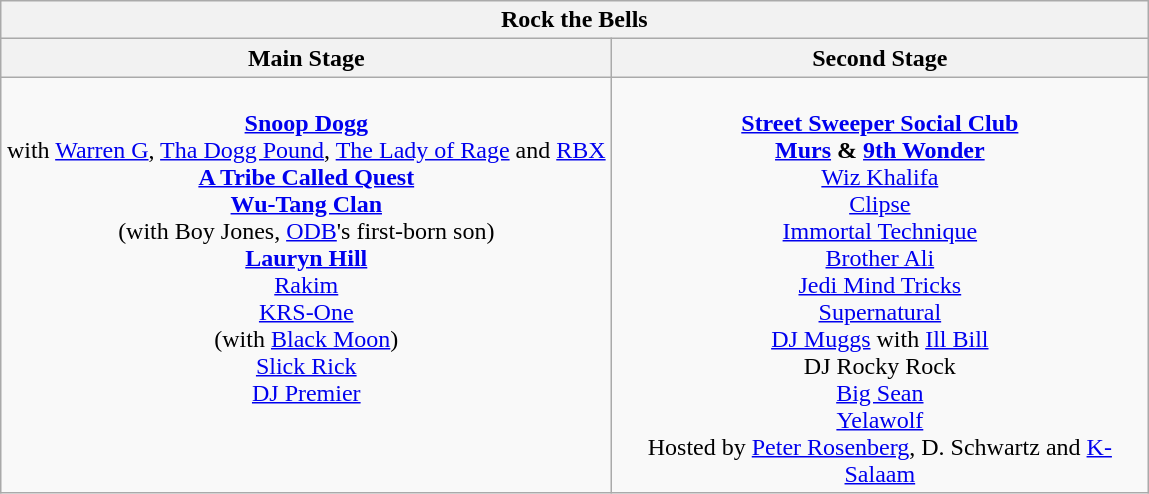<table class="wikitable">
<tr>
<th colspan="2"><strong>Rock the Bells</strong></th>
</tr>
<tr>
<th>Main Stage</th>
<th>Second Stage</th>
</tr>
<tr>
<td valign="top" align="center" width=400><br><strong><a href='#'>Snoop Dogg</a></strong>
<br>with <a href='#'>Warren G</a>, <a href='#'>Tha Dogg Pound</a>, <a href='#'>The Lady of Rage</a> and <a href='#'>RBX</a>
<br><strong><a href='#'>A Tribe Called Quest</a></strong>
<br><strong><a href='#'>Wu-Tang Clan</a></strong>
<br>(with Boy Jones, <a href='#'>ODB</a>'s first-born son)
<br><strong><a href='#'>Lauryn Hill</a></strong>
<br><a href='#'>Rakim</a>
<br><a href='#'>KRS-One</a>
<br>(with <a href='#'>Black Moon</a>)
<br><a href='#'>Slick Rick</a>
<br><a href='#'>DJ Premier</a></td>
<td valign="top" align="center" width=350><br><strong><a href='#'>Street Sweeper Social Club</a></strong>
<br><strong><a href='#'>Murs</a> & <a href='#'>9th Wonder</a></strong>
<br><a href='#'>Wiz Khalifa</a>
<br><a href='#'>Clipse</a>
<br><a href='#'>Immortal Technique</a>
<br><a href='#'>Brother Ali</a>
<br><a href='#'>Jedi Mind Tricks</a>
<br><a href='#'>Supernatural</a>
<br><a href='#'>DJ Muggs</a> with <a href='#'>Ill Bill</a>
<br>DJ Rocky Rock
<br><a href='#'>Big Sean</a>
<br><a href='#'>Yelawolf</a>
<br>Hosted by <a href='#'>Peter Rosenberg</a>, D. Schwartz and <a href='#'>K-Salaam</a></td>
</tr>
</table>
